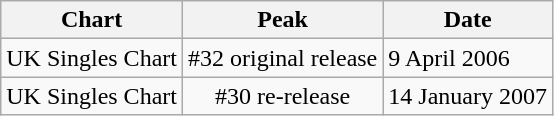<table class="wikitable sortable">
<tr>
<th>Chart</th>
<th>Peak</th>
<th>Date</th>
</tr>
<tr>
<td>UK Singles Chart</td>
<td align="center">#32 original release</td>
<td>9 April 2006</td>
</tr>
<tr>
<td>UK Singles Chart</td>
<td align="center">#30 re-release</td>
<td>14 January 2007</td>
</tr>
</table>
